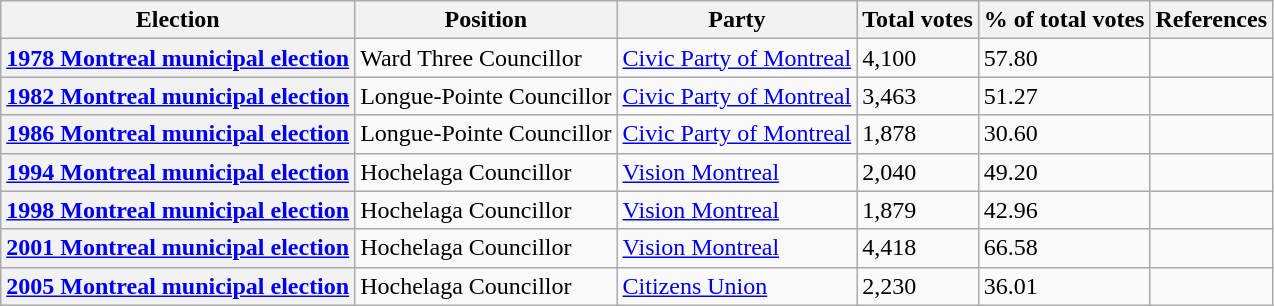<table class="wikitable">
<tr>
<th scope="col">Election</th>
<th scope="col">Position</th>
<th scope="col">Party</th>
<th scope="col">Total votes</th>
<th scope="col">% of total votes</th>
<th scope="col">References</th>
</tr>
<tr>
<th scope="row"><a href='#'>1978 Montreal municipal election</a></th>
<td>Ward Three Councillor</td>
<td><a href='#'>Civic Party of Montreal</a></td>
<td>4,100</td>
<td>57.80</td>
<td></td>
</tr>
<tr>
<th scope="row"><a href='#'>1982 Montreal municipal election</a></th>
<td>Longue-Pointe Councillor</td>
<td><a href='#'>Civic Party of Montreal</a></td>
<td>3,463</td>
<td>51.27</td>
<td></td>
</tr>
<tr>
<th scope="row"><a href='#'>1986 Montreal municipal election</a></th>
<td>Longue-Pointe Councillor</td>
<td><a href='#'>Civic Party of Montreal</a></td>
<td>1,878</td>
<td>30.60</td>
<td></td>
</tr>
<tr>
<th scope="row"><a href='#'>1994 Montreal municipal election</a></th>
<td>Hochelaga Councillor</td>
<td><a href='#'>Vision Montreal</a></td>
<td>2,040</td>
<td>49.20</td>
<td></td>
</tr>
<tr>
<th scope="row"><a href='#'>1998 Montreal municipal election</a></th>
<td>Hochelaga Councillor</td>
<td><a href='#'>Vision Montreal</a></td>
<td>1,879</td>
<td>42.96</td>
<td></td>
</tr>
<tr>
<th scope="row"><a href='#'>2001 Montreal municipal election</a></th>
<td>Hochelaga Councillor</td>
<td><a href='#'>Vision Montreal</a></td>
<td>4,418</td>
<td>66.58</td>
<td></td>
</tr>
<tr>
<th scope="row"><a href='#'>2005 Montreal municipal election</a></th>
<td>Hochelaga Councillor</td>
<td><a href='#'>Citizens Union</a></td>
<td>2,230</td>
<td>36.01</td>
<td></td>
</tr>
</table>
